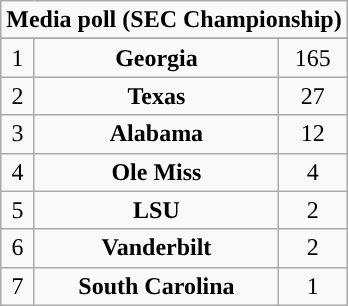<table class="wikitable">
<tr align="center">
<td align="center" Colspan="3"><strong>Media poll (SEC Championship)</strong></td>
</tr>
<tr align="center">
</tr>
<tr align="center">
<td>1</td>
<td><strong>Georgia</strong></td>
<td>165</td>
</tr>
<tr align="center">
<td>2</td>
<td><strong>Texas</strong></td>
<td>27</td>
</tr>
<tr align="center">
<td>3</td>
<td><strong>Alabama</strong></td>
<td>12</td>
</tr>
<tr align="center">
<td>4</td>
<td><strong>Ole Miss</strong></td>
<td>4</td>
</tr>
<tr align="center">
<td>5</td>
<td><strong>LSU</strong></td>
<td>2</td>
</tr>
<tr align="center">
<td>6</td>
<td><strong>Vanderbilt</strong></td>
<td>2</td>
</tr>
<tr align="center">
<td>7</td>
<td><strong>South Carolina</strong></td>
<td>1</td>
</tr>
</table>
